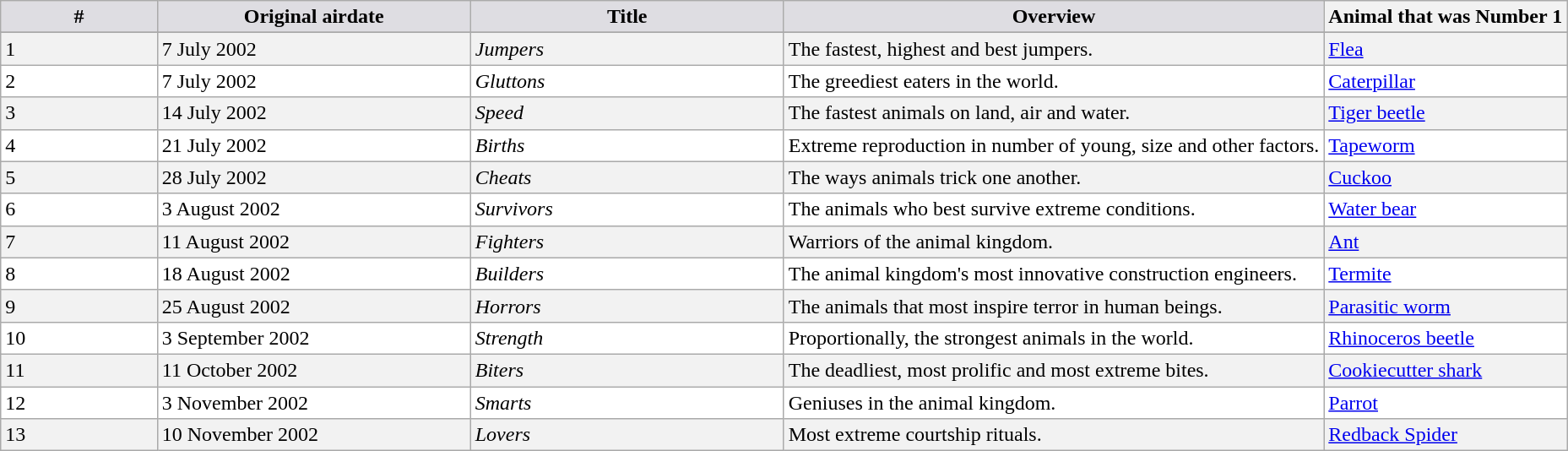<table class="wikitable">
<tr>
<th style="background-color: #DEDDE2" width=10%>#</th>
<th style="background-color: #DEDDE2" width=20%>Original airdate</th>
<th style="background-color: #DEDDE2" width=20%>Title</th>
<th style="background-color: #DEDDE2">Overview</th>
<th style+"background-color: #DEDDE2">Animal that was Number 1</th>
</tr>
<tr style="background-color: #F2F2F2;" |>
</tr>
<tr style="background-color: #F2F2F2;" |>
<td>1</td>
<td>7 July 2002</td>
<td><em>Jumpers</em></td>
<td> The fastest, highest and best jumpers.</td>
<td><a href='#'>Flea</a></td>
</tr>
<tr style="background-color: #FFFFFF;" |>
<td>2</td>
<td>7 July 2002</td>
<td><em>Gluttons</em></td>
<td> The greediest eaters in the world.</td>
<td><a href='#'>Caterpillar</a></td>
</tr>
<tr style="background-color: #F2F2F2;" |>
<td>3</td>
<td>14 July 2002</td>
<td><em>Speed</em></td>
<td> The fastest animals on land, air and water.</td>
<td><a href='#'>Tiger beetle</a></td>
</tr>
<tr style="background-color: #FFFFFF;" |>
<td>4</td>
<td>21 July 2002</td>
<td><em>Births</em></td>
<td> Extreme reproduction in number of young, size and other factors.</td>
<td><a href='#'>Tapeworm</a></td>
</tr>
<tr style="background-color: #F2F2F2;" |>
<td>5</td>
<td>28 July 2002</td>
<td><em>Cheats</em></td>
<td> The ways animals trick one another.</td>
<td><a href='#'>Cuckoo</a></td>
</tr>
<tr style="background-color: #FFFFFF;" |>
<td>6</td>
<td>3 August 2002</td>
<td><em>Survivors</em></td>
<td> The animals who best survive extreme conditions.</td>
<td><a href='#'>Water bear</a></td>
</tr>
<tr style="background-color: #F2F2F2;" |>
<td>7</td>
<td>11 August 2002</td>
<td><em>Fighters</em></td>
<td>  Warriors of the animal kingdom.</td>
<td><a href='#'>Ant</a></td>
</tr>
<tr style="background-color: #FFFFFF;" |>
<td>8</td>
<td>18 August 2002</td>
<td><em>Builders</em></td>
<td> The animal kingdom's most innovative construction engineers.</td>
<td><a href='#'>Termite</a></td>
</tr>
<tr style="background-color: #F2F2F2;" |>
<td>9</td>
<td>25 August 2002</td>
<td><em>Horrors</em></td>
<td> The animals that most inspire terror in human beings.</td>
<td><a href='#'>Parasitic worm</a></td>
</tr>
<tr style="background-color: #FFFFFF;" |>
<td>10</td>
<td>3 September 2002</td>
<td><em>Strength</em></td>
<td> Proportionally, the strongest animals in the world.</td>
<td><a href='#'>Rhinoceros beetle</a></td>
</tr>
<tr style="background-color: #F2F2F2;" |>
<td>11</td>
<td>11 October 2002</td>
<td><em>Biters</em></td>
<td> The deadliest, most prolific and most extreme bites.</td>
<td><a href='#'>Cookiecutter shark</a></td>
</tr>
<tr style="background-color: #FFFFFF;" |>
<td>12</td>
<td>3 November 2002</td>
<td><em>Smarts</em></td>
<td> Geniuses in the animal kingdom.</td>
<td><a href='#'>Parrot</a></td>
</tr>
<tr style="background-color: #F2F2F2;" |>
<td>13</td>
<td>10 November 2002</td>
<td><em>Lovers</em></td>
<td> Most extreme courtship rituals.</td>
<td><a href='#'>Redback Spider</a></td>
</tr>
</table>
